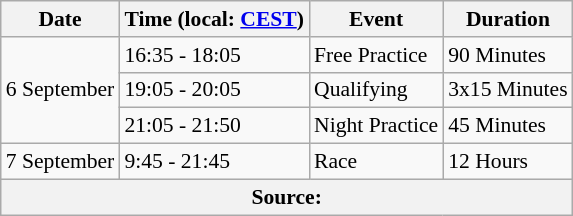<table class="wikitable" style="font-size:90%;">
<tr>
<th>Date</th>
<th>Time (local: <a href='#'>CEST</a>)</th>
<th>Event</th>
<th>Duration</th>
</tr>
<tr>
<td rowspan="3">6 September</td>
<td>16:35 - 18:05</td>
<td>Free Practice</td>
<td>90 Minutes</td>
</tr>
<tr>
<td>19:05 - 20:05</td>
<td>Qualifying</td>
<td>3x15 Minutes</td>
</tr>
<tr>
<td>21:05 - 21:50</td>
<td>Night Practice</td>
<td>45 Minutes</td>
</tr>
<tr>
<td>7 September</td>
<td>9:45 - 21:45</td>
<td>Race</td>
<td>12 Hours</td>
</tr>
<tr>
<th colspan="4">Source:</th>
</tr>
</table>
